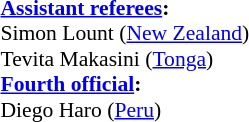<table width=50% style="font-size: 90%">
<tr>
<td><br><strong><a href='#'>Assistant referees</a>:</strong>
<br>Simon Lount (<a href='#'>New Zealand</a>)
<br>Tevita Makasini (<a href='#'>Tonga</a>)
<br><strong><a href='#'>Fourth official</a>:</strong>
<br>Diego Haro (<a href='#'>Peru</a>)</td>
</tr>
</table>
